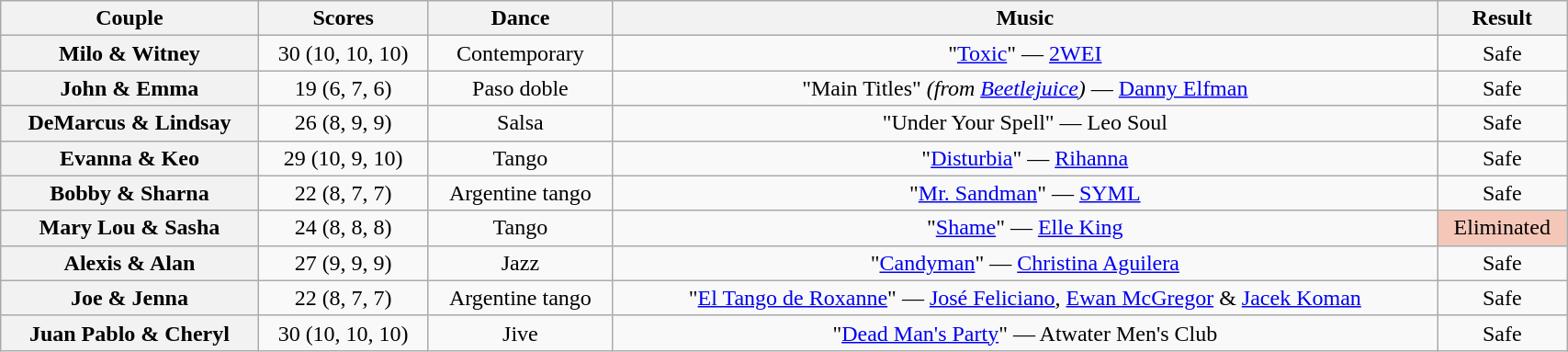<table class="wikitable sortable" style="text-align:center; width:90%">
<tr>
<th scope="col">Couple</th>
<th scope="col">Scores</th>
<th scope="col" class="unsortable">Dance</th>
<th scope="col" class="unsortable">Music</th>
<th scope="col" class="unsortable">Result</th>
</tr>
<tr>
<th scope="row">Milo & Witney</th>
<td>30 (10, 10, 10)</td>
<td>Contemporary</td>
<td>"<a href='#'>Toxic</a>" — <a href='#'>2WEI</a></td>
<td>Safe</td>
</tr>
<tr>
<th scope="row">John & Emma</th>
<td>19 (6, 7, 6)</td>
<td>Paso doble</td>
<td>"Main Titles" <em>(from <a href='#'>Beetlejuice</a>)</em> — <a href='#'>Danny Elfman</a></td>
<td>Safe</td>
</tr>
<tr>
<th scope="row">DeMarcus & Lindsay</th>
<td>26 (8, 9, 9)</td>
<td>Salsa</td>
<td>"Under Your Spell" — Leo Soul</td>
<td>Safe</td>
</tr>
<tr>
<th scope="row">Evanna & Keo</th>
<td>29 (10, 9, 10)</td>
<td>Tango</td>
<td>"<a href='#'>Disturbia</a>" — <a href='#'>Rihanna</a></td>
<td>Safe</td>
</tr>
<tr>
<th scope="row">Bobby & Sharna</th>
<td>22 (8, 7, 7)</td>
<td>Argentine tango</td>
<td>"<a href='#'>Mr. Sandman</a>" — <a href='#'>SYML</a></td>
<td>Safe</td>
</tr>
<tr>
<th scope="row">Mary Lou & Sasha</th>
<td>24 (8, 8, 8)</td>
<td>Tango</td>
<td>"<a href='#'>Shame</a>" — <a href='#'>Elle King</a></td>
<td bgcolor=f4c7b8>Eliminated</td>
</tr>
<tr>
<th scope="row">Alexis & Alan</th>
<td>27 (9, 9, 9)</td>
<td>Jazz</td>
<td>"<a href='#'>Candyman</a>" — <a href='#'>Christina Aguilera</a></td>
<td>Safe</td>
</tr>
<tr>
<th scope="row">Joe & Jenna</th>
<td>22 (8, 7, 7)</td>
<td>Argentine tango</td>
<td>"<a href='#'>El Tango de Roxanne</a>" — <a href='#'>José Feliciano</a>, <a href='#'>Ewan McGregor</a> & <a href='#'>Jacek Koman</a></td>
<td>Safe</td>
</tr>
<tr>
<th scope="row">Juan Pablo & Cheryl</th>
<td>30 (10, 10, 10)</td>
<td>Jive</td>
<td>"<a href='#'>Dead Man's Party</a>" — Atwater Men's Club</td>
<td>Safe</td>
</tr>
</table>
